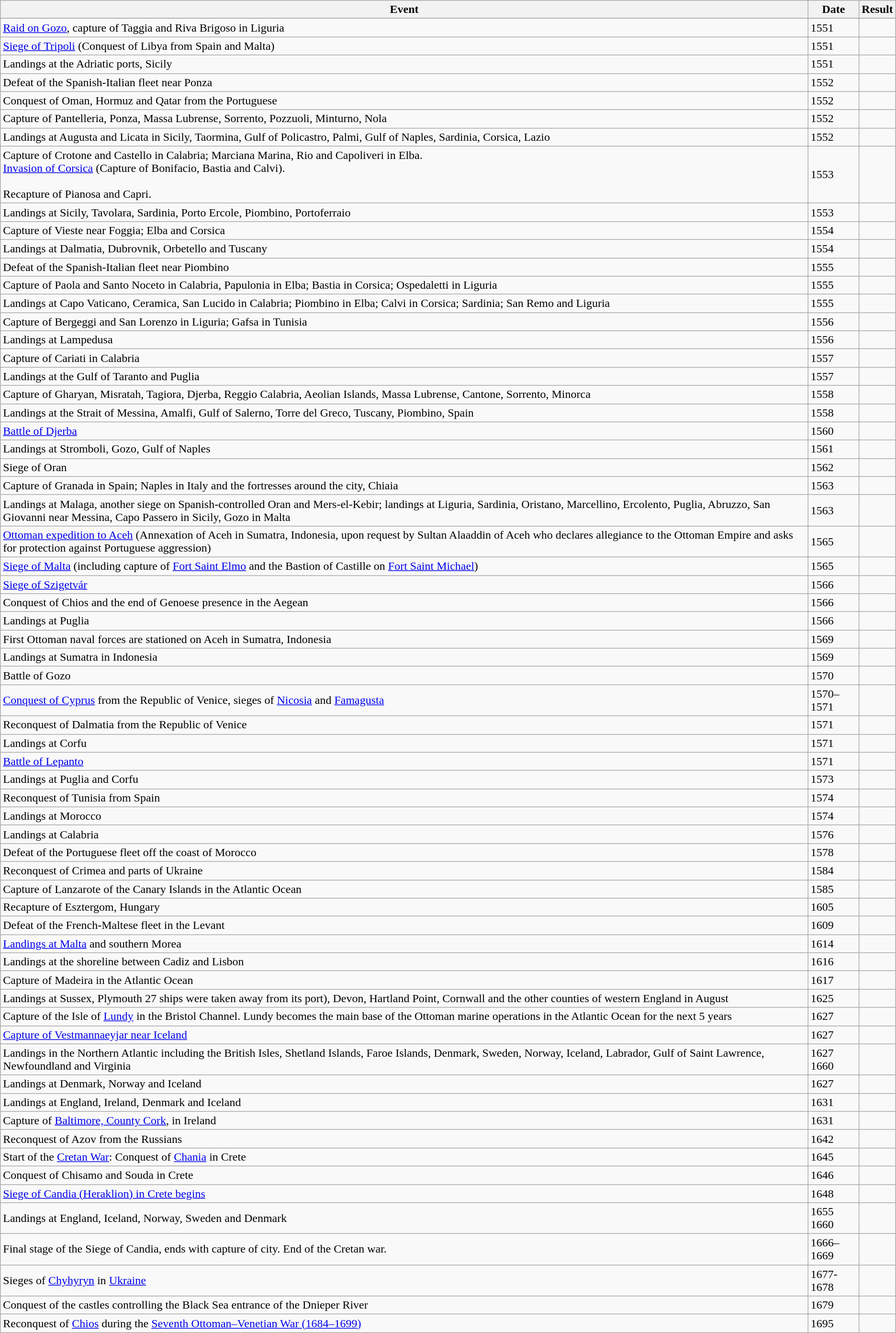<table class="wikitable">
<tr>
<th scope="col">Event</th>
<th scope="col">Date</th>
<th scope="col">Result</th>
</tr>
<tr>
</tr>
<tr>
<td><a href='#'>Raid on Gozo</a>, capture of Taggia and Riva Brigoso in Liguria</td>
<td>1551</td>
<td></td>
</tr>
<tr>
<td><a href='#'>Siege of Tripoli</a> (Conquest of Libya from Spain and Malta)</td>
<td>1551</td>
<td></td>
</tr>
<tr>
<td>Landings at the Adriatic ports, Sicily</td>
<td>1551</td>
<td></td>
</tr>
<tr>
<td>Defeat of the Spanish-Italian fleet near Ponza</td>
<td>1552</td>
<td></td>
</tr>
<tr>
<td>Conquest of Oman, Hormuz and Qatar from the Portuguese</td>
<td>1552</td>
<td></td>
</tr>
<tr>
<td>Capture of Pantelleria, Ponza, Massa Lubrense, Sorrento, Pozzuoli, Minturno, Nola</td>
<td>1552</td>
<td></td>
</tr>
<tr>
<td>Landings at Augusta and Licata in Sicily, Taormina, Gulf of Policastro, Palmi, Gulf of Naples, Sardinia, Corsica, Lazio</td>
<td>1552</td>
<td></td>
</tr>
<tr>
<td>Capture of Crotone and Castello in Calabria; Marciana Marina, Rio and Capoliveri in Elba.<br><a href='#'>Invasion of Corsica</a> (Capture of Bonifacio, Bastia and Calvi).<br><br>Recapture of Pianosa and Capri.</td>
<td>1553</td>
<td></td>
</tr>
<tr>
<td>Landings at Sicily, Tavolara, Sardinia, Porto Ercole, Piombino, Portoferraio</td>
<td>1553</td>
<td></td>
</tr>
<tr>
<td>Capture of Vieste near Foggia; Elba and Corsica</td>
<td>1554</td>
<td></td>
</tr>
<tr>
<td>Landings at Dalmatia, Dubrovnik, Orbetello and Tuscany</td>
<td>1554</td>
<td></td>
</tr>
<tr>
<td>Defeat of the Spanish-Italian fleet near Piombino</td>
<td>1555</td>
<td></td>
</tr>
<tr>
<td>Capture of Paola and Santo Noceto in Calabria, Papulonia in Elba; Bastia in Corsica; Ospedaletti in Liguria</td>
<td>1555</td>
<td></td>
</tr>
<tr>
<td>Landings at Capo Vaticano, Ceramica, San Lucido in Calabria; Piombino in Elba; Calvi in Corsica; Sardinia; San Remo and Liguria</td>
<td>1555</td>
<td></td>
</tr>
<tr>
<td>Capture of Bergeggi and San Lorenzo in Liguria; Gafsa in Tunisia</td>
<td>1556</td>
<td></td>
</tr>
<tr>
<td>Landings at Lampedusa</td>
<td>1556</td>
<td></td>
</tr>
<tr>
<td>Capture of Cariati in Calabria</td>
<td>1557</td>
<td></td>
</tr>
<tr>
<td>Landings at the Gulf of Taranto and Puglia</td>
<td>1557</td>
<td></td>
</tr>
<tr>
<td>Capture of Gharyan, Misratah, Tagiora, Djerba, Reggio Calabria, Aeolian Islands, Massa Lubrense, Cantone, Sorrento, Minorca</td>
<td>1558</td>
<td></td>
</tr>
<tr>
<td>Landings at the Strait of Messina, Amalfi, Gulf of Salerno, Torre del Greco, Tuscany, Piombino, Spain</td>
<td>1558</td>
<td></td>
</tr>
<tr>
<td><a href='#'>Battle of Djerba</a></td>
<td>1560</td>
<td></td>
</tr>
<tr>
<td>Landings at Stromboli, Gozo, Gulf of Naples</td>
<td>1561</td>
<td></td>
</tr>
<tr>
<td>Siege of Oran</td>
<td>1562</td>
<td></td>
</tr>
<tr>
<td>Capture of Granada in Spain; Naples in Italy and the fortresses around the city, Chiaia</td>
<td>1563</td>
<td></td>
</tr>
<tr>
<td>Landings at Malaga, another siege on Spanish-controlled Oran and Mers-el-Kebir; landings at Liguria, Sardinia, Oristano, Marcellino, Ercolento, Puglia, Abruzzo, San Giovanni near Messina, Capo Passero in Sicily, Gozo in Malta</td>
<td>1563</td>
<td></td>
</tr>
<tr>
<td><a href='#'>Ottoman expedition to Aceh</a> (Annexation of Aceh in Sumatra, Indonesia, upon request by Sultan Alaaddin of Aceh who declares allegiance to the Ottoman Empire and asks for protection against Portuguese aggression)</td>
<td>1565</td>
<td></td>
</tr>
<tr>
<td><a href='#'>Siege of Malta</a> (including capture of <a href='#'>Fort Saint Elmo</a> and the Bastion of Castille on <a href='#'>Fort Saint Michael</a>)</td>
<td>1565</td>
<td></td>
</tr>
<tr>
<td><a href='#'>Siege of Szigetvár</a></td>
<td>1566</td>
<td></td>
</tr>
<tr>
<td>Conquest of Chios and the end of Genoese presence in the Aegean</td>
<td>1566</td>
<td></td>
</tr>
<tr>
<td>Landings at Puglia</td>
<td>1566</td>
<td></td>
</tr>
<tr>
<td>First Ottoman naval forces are stationed on Aceh in Sumatra, Indonesia</td>
<td>1569</td>
<td></td>
</tr>
<tr>
<td>Landings at Sumatra in Indonesia</td>
<td>1569</td>
<td></td>
</tr>
<tr>
<td>Battle of Gozo</td>
<td>1570</td>
<td></td>
</tr>
<tr>
<td><a href='#'>Conquest of Cyprus</a> from the Republic of Venice, sieges of <a href='#'>Nicosia</a> and <a href='#'>Famagusta</a></td>
<td>1570–1571</td>
<td></td>
</tr>
<tr>
<td>Reconquest of Dalmatia from the Republic of Venice</td>
<td>1571</td>
<td></td>
</tr>
<tr>
<td>Landings at Corfu</td>
<td>1571</td>
<td></td>
</tr>
<tr>
<td><a href='#'>Battle of Lepanto</a></td>
<td>1571</td>
<td></td>
</tr>
<tr>
<td>Landings at Puglia and Corfu</td>
<td>1573</td>
<td></td>
</tr>
<tr>
<td>Reconquest of Tunisia from Spain</td>
<td>1574</td>
<td></td>
</tr>
<tr>
<td>Landings at Morocco</td>
<td>1574</td>
<td></td>
</tr>
<tr>
<td>Landings at Calabria</td>
<td>1576</td>
<td></td>
</tr>
<tr>
<td>Defeat of the Portuguese fleet off the coast of Morocco</td>
<td>1578</td>
<td></td>
</tr>
<tr>
<td>Reconquest of Crimea and parts of Ukraine</td>
<td>1584</td>
<td></td>
</tr>
<tr>
<td>Capture of Lanzarote of the Canary Islands in the Atlantic Ocean</td>
<td>1585</td>
<td></td>
</tr>
<tr>
<td>Recapture of Esztergom, Hungary</td>
<td>1605</td>
<td></td>
</tr>
<tr>
<td>Defeat of the French-Maltese fleet in the Levant</td>
<td>1609</td>
<td></td>
</tr>
<tr>
<td><a href='#'>Landings at Malta</a> and southern Morea</td>
<td>1614</td>
<td></td>
</tr>
<tr>
<td>Landings at the shoreline between Cadiz and Lisbon</td>
<td>1616</td>
<td></td>
</tr>
<tr>
<td>Capture of Madeira in the Atlantic Ocean</td>
<td>1617</td>
<td></td>
</tr>
<tr>
<td>Landings at Sussex, Plymouth 27 ships were taken away from its port), Devon, Hartland Point, Cornwall and the other counties of western England in August</td>
<td>1625</td>
<td></td>
</tr>
<tr>
<td>Capture of the Isle of <a href='#'>Lundy</a> in the Bristol Channel. Lundy becomes the main base of the Ottoman marine operations in the Atlantic Ocean for the next 5 years</td>
<td>1627</td>
<td></td>
</tr>
<tr>
<td><a href='#'>Capture of Vestmannaeyjar near Iceland</a></td>
<td>1627</td>
<td></td>
</tr>
<tr>
<td>Landings in the Northern Atlantic including the British Isles, Shetland Islands, Faroe Islands, Denmark, Sweden, Norway, Iceland, Labrador, Gulf of Saint Lawrence, Newfoundland and Virginia</td>
<td>1627	1660</td>
<td></td>
</tr>
<tr>
<td>Landings at Denmark, Norway and Iceland</td>
<td>1627</td>
<td></td>
</tr>
<tr>
<td>Landings at England, Ireland, Denmark and Iceland</td>
<td>1631</td>
<td></td>
</tr>
<tr>
<td>Capture of <a href='#'>Baltimore, County Cork</a>, in Ireland</td>
<td>1631</td>
<td></td>
</tr>
<tr>
<td>Reconquest of Azov from the Russians</td>
<td>1642</td>
<td></td>
</tr>
<tr>
<td>Start of the <a href='#'>Cretan War</a>: Conquest of <a href='#'>Chania</a> in Crete</td>
<td>1645</td>
<td></td>
</tr>
<tr>
<td>Conquest of Chisamo and Souda in Crete</td>
<td>1646</td>
<td></td>
</tr>
<tr>
<td><a href='#'>Siege of Candia (Heraklion) in Crete begins</a></td>
<td>1648</td>
<td></td>
</tr>
<tr>
<td>Landings at England, Iceland, Norway, Sweden and Denmark</td>
<td>1655	1660</td>
<td></td>
</tr>
<tr>
<td>Final stage of the Siege of Candia, ends with capture of city. End of the Cretan war.</td>
<td>1666–1669</td>
<td></td>
</tr>
<tr>
<td>Sieges of <a href='#'>Chyhyryn</a> in <a href='#'>Ukraine</a></td>
<td>1677-1678</td>
<td></td>
</tr>
<tr>
<td>Conquest of the castles controlling the Black Sea entrance of the Dnieper River</td>
<td>1679</td>
<td></td>
</tr>
<tr>
<td>Reconquest of <a href='#'>Chios</a> during the <a href='#'>Seventh Ottoman–Venetian War (1684–1699)</a></td>
<td>1695</td>
<td></td>
</tr>
</table>
